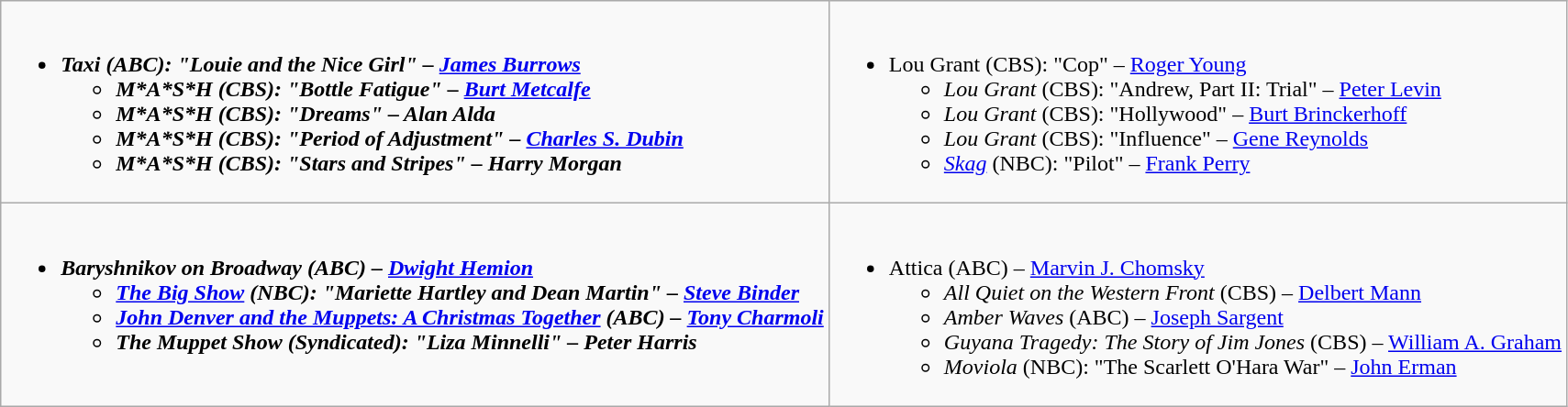<table class="wikitable">
<tr>
<td style="vertical-align:top;"><br><ul><li><strong><em>Taxi<em> (ABC): "Louie and the Nice Girl" – <a href='#'>James Burrows</a><strong><ul><li></em>M*A*S*H<em> (CBS): "Bottle Fatigue" – <a href='#'>Burt Metcalfe</a></li><li></em>M*A*S*H<em> (CBS): "Dreams" – Alan Alda</li><li></em>M*A*S*H<em> (CBS): "Period of Adjustment" – <a href='#'>Charles S. Dubin</a></li><li></em>M*A*S*H<em> (CBS): "Stars and Stripes" – Harry Morgan</li></ul></li></ul></td>
<td style="vertical-align:top;"><br><ul><li></em></strong>Lou Grant</em> (CBS): "Cop" – <a href='#'>Roger Young</a></strong><ul><li><em>Lou Grant</em> (CBS): "Andrew, Part II: Trial" – <a href='#'>Peter Levin</a></li><li><em>Lou Grant</em> (CBS): "Hollywood" – <a href='#'>Burt Brinckerhoff</a></li><li><em>Lou Grant</em> (CBS): "Influence" – <a href='#'>Gene Reynolds</a></li><li><em><a href='#'>Skag</a></em> (NBC): "Pilot" – <a href='#'>Frank Perry</a></li></ul></li></ul></td>
</tr>
<tr>
<td style="vertical-align:top;"><br><ul><li><strong><em>Baryshnikov on Broadway<em> (ABC) – <a href='#'>Dwight Hemion</a><strong><ul><li></em><a href='#'>The Big Show</a><em> (NBC): "Mariette Hartley and Dean Martin" – <a href='#'>Steve Binder</a></li><li></em><a href='#'>John Denver and the Muppets: A Christmas Together</a><em> (ABC) – <a href='#'>Tony Charmoli</a></li><li></em>The Muppet Show<em> (Syndicated): "Liza Minnelli" – Peter Harris</li></ul></li></ul></td>
<td style="vertical-align:top;"><br><ul><li></em></strong>Attica</em> (ABC) – <a href='#'>Marvin J. Chomsky</a></strong><ul><li><em>All Quiet on the Western Front</em> (CBS) – <a href='#'>Delbert Mann</a></li><li><em>Amber Waves</em> (ABC) – <a href='#'>Joseph Sargent</a></li><li><em>Guyana Tragedy: The Story of Jim Jones</em> (CBS) – <a href='#'>William A. Graham</a></li><li><em>Moviola</em> (NBC): "The Scarlett O'Hara War" – <a href='#'>John Erman</a></li></ul></li></ul></td>
</tr>
</table>
